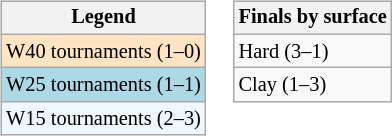<table>
<tr valign=top>
<td><br><table class="wikitable" style=font-size:85%;>
<tr>
<th>Legend</th>
</tr>
<tr style="background:#ffe4c4;">
<td>W40 tournaments (1–0)</td>
</tr>
<tr style="background:lightblue;">
<td>W25 tournaments (1–1)</td>
</tr>
<tr style="background:#f0f8ff;">
<td>W15 tournaments (2–3)</td>
</tr>
</table>
</td>
<td><br><table class="wikitable" style=font-size:85%;>
<tr>
<th>Finals by surface</th>
</tr>
<tr>
<td>Hard (3–1)</td>
</tr>
<tr>
<td>Clay (1–3)</td>
</tr>
</table>
</td>
</tr>
</table>
